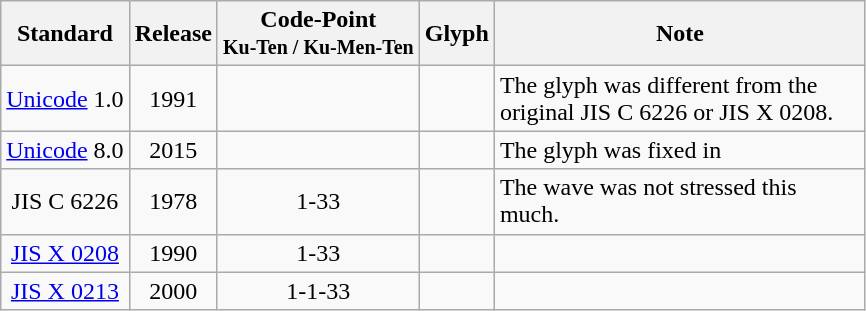<table class="wikitable collapsible" style="text-align:center;">
<tr>
<th>Standard</th>
<th>Release</th>
<th>Code-Point<br><small>Ku-Ten / Ku-Men-Ten</small></th>
<th>Glyph</th>
<th style="width:15em;">Note</th>
</tr>
<tr>
<td><a href='#'>Unicode</a> 1.0</td>
<td>1991</td>
<td></td>
<td></td>
<td style="text-align:left;">The glyph was different from the original JIS C 6226 or JIS X 0208.</td>
</tr>
<tr>
<td><a href='#'>Unicode</a> 8.0</td>
<td>2015</td>
<td></td>
<td></td>
<td style="text-align:left;">The glyph was fixed in </td>
</tr>
<tr>
<td>JIS C 6226</td>
<td>1978</td>
<td>1-33</td>
<td></td>
<td style="text-align:left;">The wave was not stressed this much.</td>
</tr>
<tr>
<td><a href='#'>JIS X 0208</a></td>
<td>1990</td>
<td>1-33</td>
<td></td>
<td></td>
</tr>
<tr>
<td><a href='#'>JIS X 0213</a></td>
<td>2000</td>
<td>1-1-33</td>
<td></td>
<td></td>
</tr>
</table>
